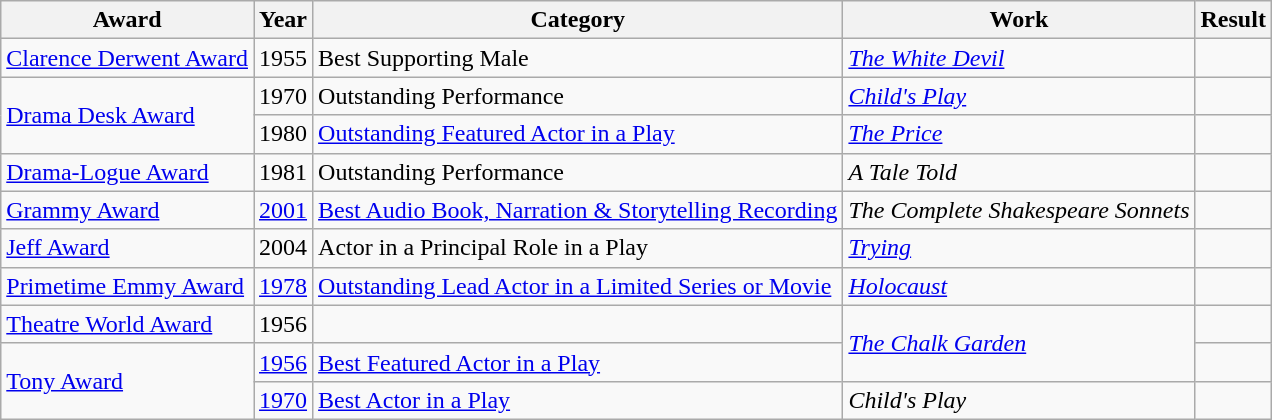<table class="wikitable">
<tr>
<th>Award</th>
<th>Year</th>
<th>Category</th>
<th>Work</th>
<th>Result</th>
</tr>
<tr>
<td><a href='#'>Clarence Derwent Award</a></td>
<td>1955</td>
<td>Best Supporting Male</td>
<td><em><a href='#'>The White Devil</a></em></td>
<td></td>
</tr>
<tr>
<td rowspan="2"><a href='#'>Drama Desk Award</a></td>
<td>1970</td>
<td>Outstanding Performance</td>
<td><a href='#'><em>Child's Play</em></a></td>
<td></td>
</tr>
<tr>
<td>1980</td>
<td><a href='#'>Outstanding Featured Actor in a Play</a></td>
<td><a href='#'><em>The Price</em></a></td>
<td></td>
</tr>
<tr>
<td><a href='#'>Drama-Logue Award</a></td>
<td>1981</td>
<td>Outstanding Performance</td>
<td><em>A Tale Told</em></td>
<td></td>
</tr>
<tr>
<td><a href='#'>Grammy Award</a></td>
<td><a href='#'>2001</a></td>
<td><a href='#'>Best Audio Book, Narration & Storytelling Recording</a></td>
<td><em>The Complete Shakespeare Sonnets</em></td>
<td></td>
</tr>
<tr>
<td><a href='#'>Jeff Award</a></td>
<td>2004</td>
<td>Actor in a Principal Role in a Play</td>
<td><a href='#'><em>Trying</em></a></td>
<td></td>
</tr>
<tr>
<td><a href='#'>Primetime Emmy Award</a></td>
<td><a href='#'>1978</a></td>
<td><a href='#'>Outstanding Lead Actor in a Limited Series or Movie</a></td>
<td><em><a href='#'>Holocaust</a></em></td>
<td></td>
</tr>
<tr>
<td><a href='#'>Theatre World Award</a></td>
<td>1956</td>
<td></td>
<td rowspan="2"><em><a href='#'>The Chalk Garden</a></em></td>
<td></td>
</tr>
<tr>
<td rowspan="2"><a href='#'>Tony Award</a></td>
<td><a href='#'>1956</a></td>
<td><a href='#'>Best Featured Actor in a Play</a></td>
<td></td>
</tr>
<tr>
<td><a href='#'>1970</a></td>
<td><a href='#'>Best Actor in a Play</a></td>
<td><em>Child's Play</em></td>
<td></td>
</tr>
</table>
